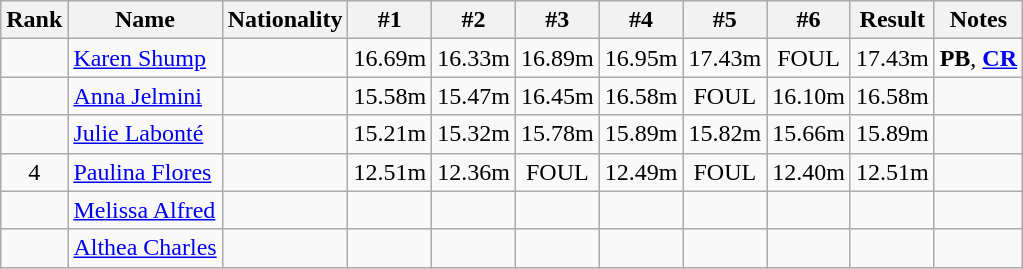<table class="wikitable sortable" style="text-align:center">
<tr>
<th>Rank</th>
<th>Name</th>
<th>Nationality</th>
<th>#1</th>
<th>#2</th>
<th>#3</th>
<th>#4</th>
<th>#5</th>
<th>#6</th>
<th>Result</th>
<th>Notes</th>
</tr>
<tr>
<td></td>
<td align=left><a href='#'>Karen Shump</a></td>
<td align=left></td>
<td>16.69m</td>
<td>16.33m</td>
<td>16.89m</td>
<td>16.95m</td>
<td>17.43m</td>
<td>FOUL</td>
<td>17.43m</td>
<td><strong>PB</strong>, <a href='#'><strong>CR</strong></a></td>
</tr>
<tr>
<td></td>
<td align=left><a href='#'>Anna Jelmini</a></td>
<td align=left></td>
<td>15.58m</td>
<td>15.47m</td>
<td>16.45m</td>
<td>16.58m</td>
<td>FOUL</td>
<td>16.10m</td>
<td>16.58m</td>
<td></td>
</tr>
<tr>
<td></td>
<td align=left><a href='#'>Julie Labonté</a></td>
<td align=left></td>
<td>15.21m</td>
<td>15.32m</td>
<td>15.78m</td>
<td>15.89m</td>
<td>15.82m</td>
<td>15.66m</td>
<td>15.89m</td>
<td></td>
</tr>
<tr>
<td>4</td>
<td align=left><a href='#'>Paulina Flores</a></td>
<td align=left></td>
<td>12.51m</td>
<td>12.36m</td>
<td>FOUL</td>
<td>12.49m</td>
<td>FOUL</td>
<td>12.40m</td>
<td>12.51m</td>
<td></td>
</tr>
<tr>
<td></td>
<td align=left><a href='#'>Melissa Alfred</a></td>
<td align=left></td>
<td></td>
<td></td>
<td></td>
<td></td>
<td></td>
<td></td>
<td></td>
<td></td>
</tr>
<tr>
<td></td>
<td align=left><a href='#'>Althea Charles</a></td>
<td align=left></td>
<td></td>
<td></td>
<td></td>
<td></td>
<td></td>
<td></td>
<td></td>
<td></td>
</tr>
</table>
